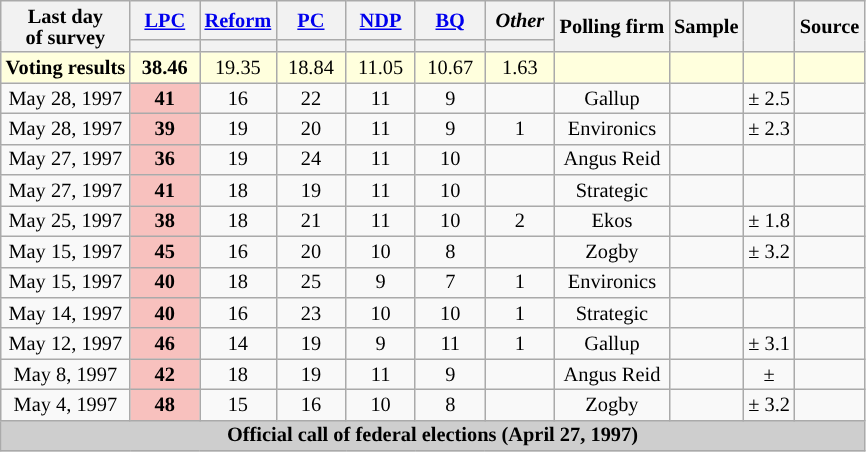<table class="wikitable" style="text-align:center;font-size:85%;line-height:14px;" align="center">
<tr>
<th rowspan="2">Last day <br>of survey</th>
<th class="unsortable" style="width:40px;"><a href='#'>LPC</a></th>
<th class="unsortable" style="width:40px;"><a href='#'>Reform</a></th>
<th class="unsortable" style="width:40px;"><a href='#'>PC</a></th>
<th class="unsortable" style="width:40px;"><a href='#'>NDP</a></th>
<th class="unsortable" style="width:40px;"><a href='#'>BQ</a></th>
<th class="unsortable" style="width:40px;"><em>Other</em></th>
<th rowspan="2">Polling firm</th>
<th rowspan="2">Sample</th>
<th rowspan="2"></th>
<th rowspan="2">Source</th>
</tr>
<tr style="line-height:5px;">
<th style="background:"></th>
<th style="background:"></th>
<th style="background:"></th>
<th style="background:"></th>
<th style="background:"></th>
<th style="background:"></th>
</tr>
<tr style="background:#ffd;">
<td><strong>Voting results</strong></td>
<td><strong>38.46</strong></td>
<td>19.35</td>
<td>18.84</td>
<td>11.05</td>
<td>10.67</td>
<td>1.63</td>
<td></td>
<td></td>
<td></td>
<td></td>
</tr>
<tr>
<td>May 28, 1997</td>
<td style="background:#F8C1BE"><strong>41</strong></td>
<td>16</td>
<td>22</td>
<td>11</td>
<td>9</td>
<td></td>
<td>Gallup</td>
<td></td>
<td>± 2.5</td>
<td></td>
</tr>
<tr>
<td>May 28, 1997</td>
<td style="background:#F8C1BE"><strong>39</strong></td>
<td>19</td>
<td>20</td>
<td>11</td>
<td>9</td>
<td>1</td>
<td>Environics</td>
<td></td>
<td>± 2.3</td>
<td></td>
</tr>
<tr>
<td>May 27, 1997</td>
<td style="background:#F8C1BE"><strong>36</strong></td>
<td>19</td>
<td>24</td>
<td>11</td>
<td>10</td>
<td></td>
<td>Angus Reid</td>
<td></td>
<td></td>
<td></td>
</tr>
<tr>
<td>May 27, 1997</td>
<td style="background:#F8C1BE"><strong>41</strong></td>
<td>18</td>
<td>19</td>
<td>11</td>
<td>10</td>
<td></td>
<td>Strategic</td>
<td></td>
<td></td>
<td></td>
</tr>
<tr>
<td>May 25, 1997</td>
<td style="background:#F8C1BE"><strong>38</strong></td>
<td>18</td>
<td>21</td>
<td>11</td>
<td>10</td>
<td>2</td>
<td>Ekos</td>
<td></td>
<td>± 1.8</td>
<td></td>
</tr>
<tr>
<td>May 15, 1997</td>
<td style="background:#F8C1BE"><strong>45</strong></td>
<td>16</td>
<td>20</td>
<td>10</td>
<td>8</td>
<td></td>
<td>Zogby</td>
<td></td>
<td>± 3.2</td>
<td></td>
</tr>
<tr>
<td>May 15, 1997</td>
<td style="background:#F8C1BE"><strong>40</strong></td>
<td>18</td>
<td>25</td>
<td>9</td>
<td>7</td>
<td>1</td>
<td>Environics</td>
<td></td>
<td></td>
<td></td>
</tr>
<tr>
<td>May 14, 1997</td>
<td style="background:#F8C1BE"><strong>40</strong></td>
<td>16</td>
<td>23</td>
<td>10</td>
<td>10</td>
<td>1</td>
<td>Strategic</td>
<td></td>
<td></td>
<td></td>
</tr>
<tr>
<td>May 12, 1997</td>
<td style="background:#F8C1BE"><strong>46</strong></td>
<td>14</td>
<td>19</td>
<td>9</td>
<td>11</td>
<td>1</td>
<td>Gallup</td>
<td></td>
<td>± 3.1</td>
<td></td>
</tr>
<tr>
<td>May 8, 1997</td>
<td style="background:#F8C1BE"><strong>42</strong></td>
<td>18</td>
<td>19</td>
<td>11</td>
<td>9</td>
<td></td>
<td>Angus Reid</td>
<td></td>
<td>± </td>
<td></td>
</tr>
<tr>
<td>May 4, 1997</td>
<td style="background:#F8C1BE"><strong>48</strong></td>
<td>15</td>
<td>16</td>
<td>10</td>
<td>8</td>
<td></td>
<td>Zogby</td>
<td></td>
<td>± 3.2</td>
<td></td>
</tr>
<tr>
<td colspan="11" align="center" style="background-color:#CECECE;"><strong>Official call of federal elections (April 27, 1997)</strong></td>
</tr>
</table>
